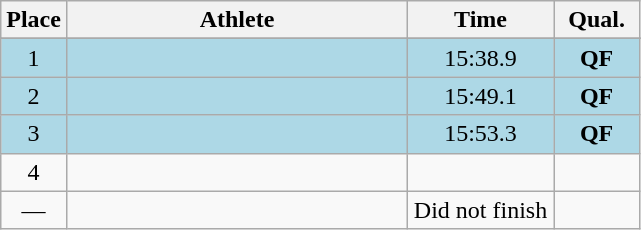<table class=wikitable style="text-align:center">
<tr>
<th width=20>Place</th>
<th width=220>Athlete</th>
<th width=90>Time</th>
<th width=50>Qual.</th>
</tr>
<tr>
</tr>
<tr bgcolor=lightblue>
<td>1</td>
<td align=left></td>
<td>15:38.9</td>
<td><strong>QF</strong></td>
</tr>
<tr bgcolor=lightblue>
<td>2</td>
<td align=left></td>
<td>15:49.1</td>
<td><strong>QF</strong></td>
</tr>
<tr bgcolor=lightblue>
<td>3</td>
<td align=left></td>
<td>15:53.3</td>
<td><strong>QF</strong></td>
</tr>
<tr>
<td>4</td>
<td align=left></td>
<td></td>
<td></td>
</tr>
<tr>
<td>—</td>
<td align=left></td>
<td>Did not finish</td>
<td></td>
</tr>
</table>
